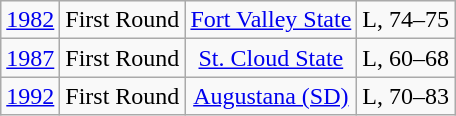<table class="wikitable">
<tr align="center">
<td><a href='#'>1982</a></td>
<td>First Round</td>
<td><a href='#'>Fort Valley State</a></td>
<td>L, 74–75</td>
</tr>
<tr align="center">
<td><a href='#'>1987</a></td>
<td>First Round</td>
<td><a href='#'>St. Cloud State</a></td>
<td>L, 60–68</td>
</tr>
<tr align="center">
<td><a href='#'>1992</a></td>
<td>First Round</td>
<td><a href='#'>Augustana (SD)</a></td>
<td>L, 70–83</td>
</tr>
</table>
